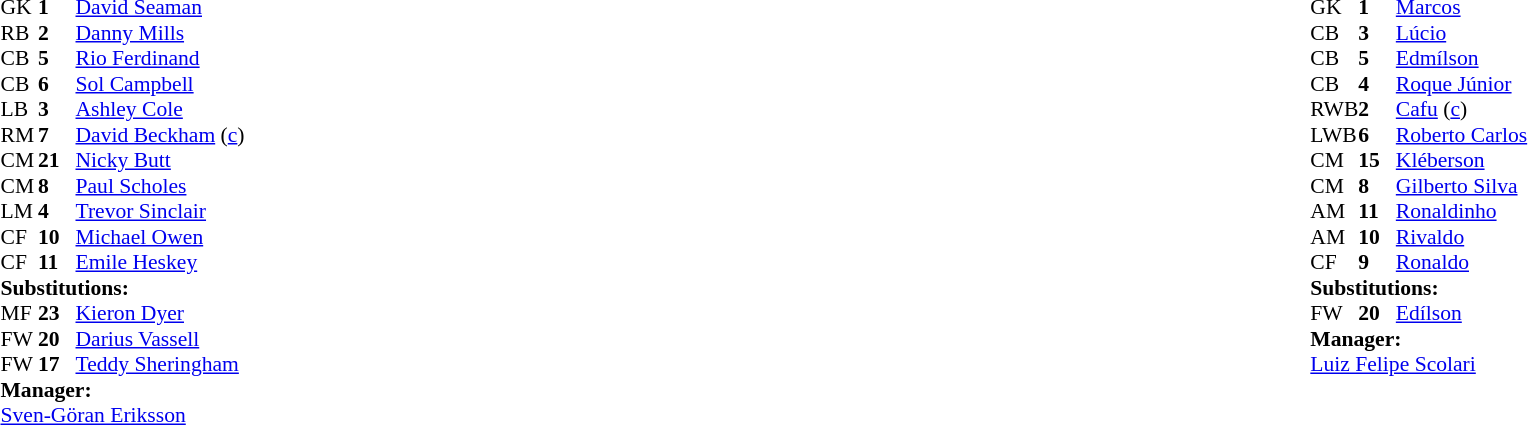<table width="100%">
<tr>
<td valign="top" width="50%"><br><table style="font-size: 90%" cellspacing="0" cellpadding="0">
<tr>
<th width="25"></th>
<th width="25"></th>
</tr>
<tr>
<td>GK</td>
<td><strong>1</strong></td>
<td><a href='#'>David Seaman</a></td>
</tr>
<tr>
<td>RB</td>
<td><strong>2</strong></td>
<td><a href='#'>Danny Mills</a></td>
</tr>
<tr>
<td>CB</td>
<td><strong>5</strong></td>
<td><a href='#'>Rio Ferdinand</a></td>
<td></td>
</tr>
<tr>
<td>CB</td>
<td><strong>6</strong></td>
<td><a href='#'>Sol Campbell</a></td>
</tr>
<tr>
<td>LB</td>
<td><strong>3</strong></td>
<td><a href='#'>Ashley Cole</a></td>
<td></td>
<td></td>
</tr>
<tr>
<td>RM</td>
<td><strong>7</strong></td>
<td><a href='#'>David Beckham</a> (<a href='#'>c</a>)</td>
</tr>
<tr>
<td>CM</td>
<td><strong>21</strong></td>
<td><a href='#'>Nicky Butt</a></td>
</tr>
<tr>
<td>CM</td>
<td><strong>8</strong></td>
<td><a href='#'>Paul Scholes</a></td>
<td></td>
</tr>
<tr>
<td>LM</td>
<td><strong>4</strong></td>
<td><a href='#'>Trevor Sinclair</a></td>
<td></td>
<td></td>
</tr>
<tr>
<td>CF</td>
<td><strong>10</strong></td>
<td><a href='#'>Michael Owen</a></td>
<td></td>
<td></td>
</tr>
<tr>
<td>CF</td>
<td><strong>11</strong></td>
<td><a href='#'>Emile Heskey</a></td>
</tr>
<tr>
<td colspan=3><strong>Substitutions:</strong></td>
</tr>
<tr>
<td>MF</td>
<td><strong>23</strong></td>
<td><a href='#'>Kieron Dyer</a></td>
<td></td>
<td></td>
</tr>
<tr>
<td>FW</td>
<td><strong>20</strong></td>
<td><a href='#'>Darius Vassell</a></td>
<td></td>
<td></td>
</tr>
<tr>
<td>FW</td>
<td><strong>17</strong></td>
<td><a href='#'>Teddy Sheringham</a></td>
<td></td>
<td></td>
</tr>
<tr>
<td colspan=3><strong>Manager:</strong></td>
</tr>
<tr>
<td colspan="4"> <a href='#'>Sven-Göran Eriksson</a></td>
</tr>
</table>
</td>
<td></td>
<td valign="top" width="50%"><br><table style="font-size: 90%" cellspacing="0" cellpadding="0" align="center">
<tr>
<th width="25"></th>
<th width="25"></th>
</tr>
<tr>
<td>GK</td>
<td><strong>1</strong></td>
<td><a href='#'>Marcos</a></td>
</tr>
<tr>
<td>CB</td>
<td><strong>3</strong></td>
<td><a href='#'>Lúcio</a></td>
</tr>
<tr>
<td>CB</td>
<td><strong>5</strong></td>
<td><a href='#'>Edmílson</a></td>
</tr>
<tr>
<td>CB</td>
<td><strong>4</strong></td>
<td><a href='#'>Roque Júnior</a></td>
</tr>
<tr>
<td>RWB</td>
<td><strong>2</strong></td>
<td><a href='#'>Cafu</a> (<a href='#'>c</a>)</td>
</tr>
<tr>
<td>LWB</td>
<td><strong>6</strong></td>
<td><a href='#'>Roberto Carlos</a></td>
</tr>
<tr>
<td>CM</td>
<td><strong>15</strong></td>
<td><a href='#'>Kléberson</a></td>
</tr>
<tr>
<td>CM</td>
<td><strong>8</strong></td>
<td><a href='#'>Gilberto Silva</a></td>
</tr>
<tr>
<td>AM</td>
<td><strong>11</strong></td>
<td><a href='#'>Ronaldinho</a></td>
<td></td>
</tr>
<tr>
<td>AM</td>
<td><strong>10</strong></td>
<td><a href='#'>Rivaldo</a></td>
</tr>
<tr>
<td>CF</td>
<td><strong>9</strong></td>
<td><a href='#'>Ronaldo</a></td>
<td></td>
<td></td>
</tr>
<tr>
<td colspan=3><strong>Substitutions:</strong></td>
</tr>
<tr>
<td>FW</td>
<td><strong>20</strong></td>
<td><a href='#'>Edílson</a></td>
<td></td>
<td></td>
</tr>
<tr>
<td colspan=3><strong>Manager:</strong></td>
</tr>
<tr>
<td colspan="4"><a href='#'>Luiz Felipe Scolari</a></td>
</tr>
</table>
</td>
</tr>
</table>
